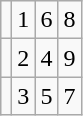<table border="1" class="wikitable">
<tr>
<td></td>
<td>1</td>
<td>6</td>
<td>8</td>
</tr>
<tr>
<td></td>
<td>2</td>
<td>4</td>
<td>9</td>
</tr>
<tr>
<td></td>
<td>3</td>
<td>5</td>
<td>7</td>
</tr>
</table>
